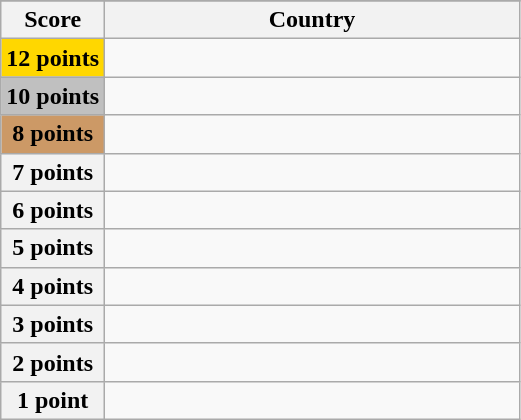<table class="wikitable">
<tr>
</tr>
<tr>
<th scope="col" style="width:20%;">Score</th>
<th scope="col">Country</th>
</tr>
<tr>
<th scope="row" style="background:gold">12 points</th>
<td></td>
</tr>
<tr>
<th scope="row" style="background:silver">10 points</th>
<td></td>
</tr>
<tr>
<th scope="row" style="background:#c96;">8 points</th>
<td></td>
</tr>
<tr>
<th scope="row">7 points</th>
<td></td>
</tr>
<tr>
<th scope="row">6 points</th>
<td></td>
</tr>
<tr>
<th scope="row">5 points</th>
<td></td>
</tr>
<tr>
<th scope="row">4 points</th>
<td></td>
</tr>
<tr>
<th scope="row">3 points</th>
<td></td>
</tr>
<tr>
<th scope="row">2 points</th>
<td></td>
</tr>
<tr>
<th scope="row">1 point</th>
<td></td>
</tr>
</table>
